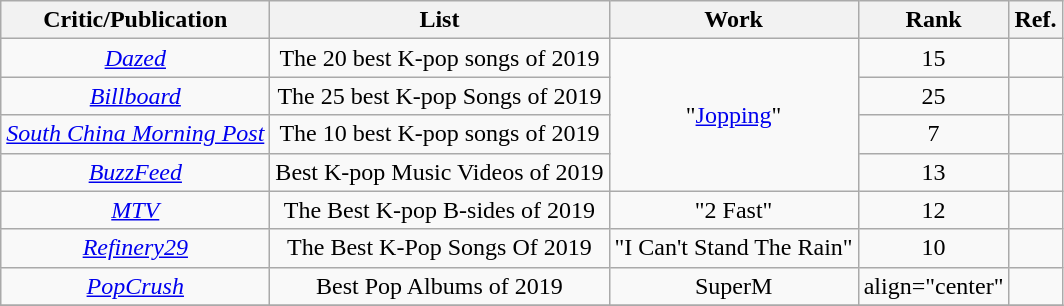<table class="sortable wikitable">
<tr>
<th>Critic/Publication</th>
<th>List</th>
<th>Work</th>
<th>Rank</th>
<th>Ref.</th>
</tr>
<tr>
<td align="center"><em><a href='#'>Dazed</a></em></td>
<td align="center">The 20 best K-pop songs of 2019</td>
<td align="center" rowspan="4">"<a href='#'>Jopping</a>"</td>
<td align="center">15</td>
<td align="center"></td>
</tr>
<tr>
<td align="center"><em><a href='#'>Billboard</a></em></td>
<td align="center">The 25 best K-pop Songs of 2019</td>
<td align="center">25</td>
<td align="center"></td>
</tr>
<tr>
<td align="center"><em><a href='#'>South China Morning Post</a></em></td>
<td align="center">The 10 best K-pop songs of 2019</td>
<td align="center">7</td>
<td align="center"></td>
</tr>
<tr>
<td align="center"><em><a href='#'>BuzzFeed</a></em></td>
<td align="center">Best K-pop Music Videos of 2019</td>
<td align="center">13</td>
<td align="center"></td>
</tr>
<tr>
<td align="center"><em><a href='#'>MTV</a></em></td>
<td align="center">The Best K-pop B-sides of 2019</td>
<td align="center">"2 Fast"</td>
<td align="center">12</td>
<td align="center"></td>
</tr>
<tr>
<td align="center"><em><a href='#'>Refinery29</a></em></td>
<td align="center">The Best K-Pop Songs Of 2019</td>
<td align="center">"I Can't Stand The Rain"</td>
<td align="center">10</td>
<td align="center"></td>
</tr>
<tr>
<td align="center"><em><a href='#'>PopCrush</a></em></td>
<td align="center">Best Pop Albums of 2019</td>
<td align="center">SuperM</td>
<td>align="center" </td>
<td align="center"></td>
</tr>
<tr>
</tr>
</table>
